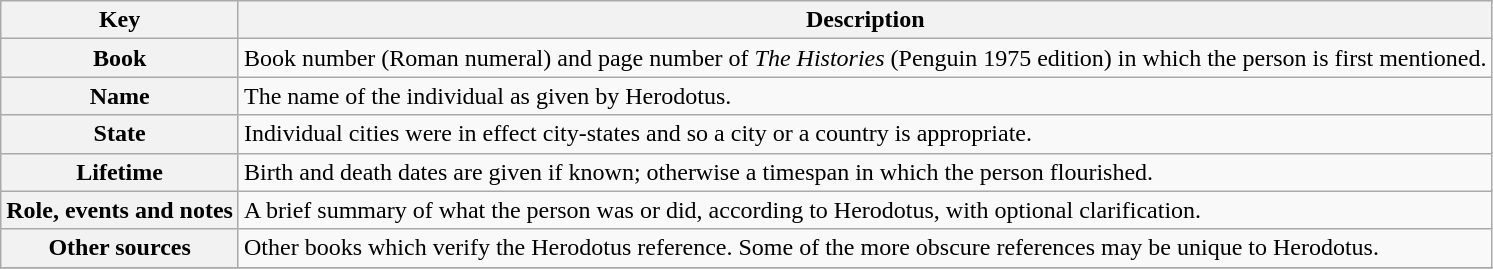<table class="wikitable">
<tr>
<th scope="col">Key</th>
<th scope="col">Description</th>
</tr>
<tr>
<th scope="row">Book</th>
<td>Book number (Roman numeral) and page number of <em>The Histories</em> (Penguin 1975 edition) in which the person is first mentioned.</td>
</tr>
<tr>
<th scope="row">Name</th>
<td>The name of the individual as given by Herodotus.</td>
</tr>
<tr>
<th scope="row">State</th>
<td>Individual cities were in effect city-states and so a city or a country is appropriate.</td>
</tr>
<tr>
<th scope="row">Lifetime</th>
<td>Birth and death dates are given if known; otherwise a timespan in which the person flourished.</td>
</tr>
<tr>
<th scope="row">Role, events and notes</th>
<td>A brief summary of what the person was or did, according to Herodotus, with optional clarification.</td>
</tr>
<tr>
<th scope="row">Other sources</th>
<td>Other books which verify the Herodotus reference. Some of the more obscure references may be unique to Herodotus.</td>
</tr>
<tr>
</tr>
</table>
